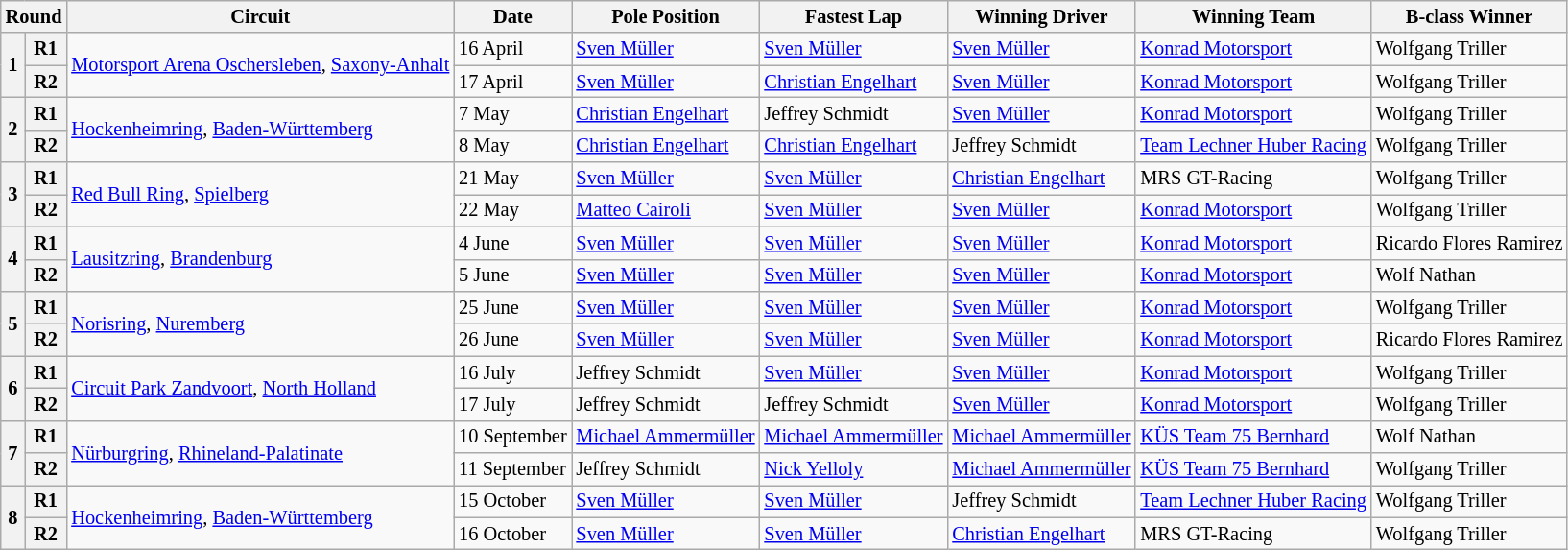<table class="wikitable" style="font-size: 85%">
<tr>
<th colspan=2>Round</th>
<th>Circuit</th>
<th>Date</th>
<th>Pole Position</th>
<th>Fastest Lap</th>
<th>Winning Driver</th>
<th>Winning Team</th>
<th>B-class Winner</th>
</tr>
<tr>
<th rowspan=2>1</th>
<th>R1</th>
<td rowspan=2> <a href='#'>Motorsport Arena Oschersleben</a>, <a href='#'>Saxony-Anhalt</a></td>
<td>16 April</td>
<td> <a href='#'>Sven Müller</a></td>
<td> <a href='#'>Sven Müller</a></td>
<td> <a href='#'>Sven Müller</a></td>
<td> <a href='#'>Konrad Motorsport</a></td>
<td> Wolfgang Triller</td>
</tr>
<tr>
<th>R2</th>
<td>17 April</td>
<td> <a href='#'>Sven Müller</a></td>
<td> <a href='#'>Christian Engelhart</a></td>
<td> <a href='#'>Sven Müller</a></td>
<td> <a href='#'>Konrad Motorsport</a></td>
<td> Wolfgang Triller</td>
</tr>
<tr>
<th rowspan=2>2</th>
<th>R1</th>
<td rowspan=2> <a href='#'>Hockenheimring</a>, <a href='#'>Baden-Württemberg</a></td>
<td>7 May</td>
<td> <a href='#'>Christian Engelhart</a></td>
<td> Jeffrey Schmidt</td>
<td> <a href='#'>Sven Müller</a></td>
<td> <a href='#'>Konrad Motorsport</a></td>
<td> Wolfgang Triller</td>
</tr>
<tr>
<th>R2</th>
<td>8 May</td>
<td> <a href='#'>Christian Engelhart</a></td>
<td> <a href='#'>Christian Engelhart</a></td>
<td> Jeffrey Schmidt</td>
<td> <a href='#'>Team Lechner Huber Racing</a></td>
<td> Wolfgang Triller</td>
</tr>
<tr>
<th rowspan=2>3</th>
<th>R1</th>
<td rowspan=2> <a href='#'>Red Bull Ring</a>, <a href='#'>Spielberg</a></td>
<td>21 May</td>
<td> <a href='#'>Sven Müller</a></td>
<td> <a href='#'>Sven Müller</a></td>
<td> <a href='#'>Christian Engelhart</a></td>
<td> MRS GT-Racing</td>
<td> Wolfgang Triller</td>
</tr>
<tr>
<th>R2</th>
<td>22 May</td>
<td> <a href='#'>Matteo Cairoli</a></td>
<td> <a href='#'>Sven Müller</a></td>
<td> <a href='#'>Sven Müller</a></td>
<td> <a href='#'>Konrad Motorsport</a></td>
<td> Wolfgang Triller</td>
</tr>
<tr>
<th rowspan=2>4</th>
<th>R1</th>
<td rowspan=2> <a href='#'>Lausitzring</a>, <a href='#'>Brandenburg</a></td>
<td>4 June</td>
<td> <a href='#'>Sven Müller</a></td>
<td> <a href='#'>Sven Müller</a></td>
<td> <a href='#'>Sven Müller</a></td>
<td> <a href='#'>Konrad Motorsport</a></td>
<td> Ricardo Flores Ramirez</td>
</tr>
<tr>
<th>R2</th>
<td>5 June</td>
<td> <a href='#'>Sven Müller</a></td>
<td> <a href='#'>Sven Müller</a></td>
<td> <a href='#'>Sven Müller</a></td>
<td> <a href='#'>Konrad Motorsport</a></td>
<td> Wolf Nathan</td>
</tr>
<tr>
<th rowspan=2>5</th>
<th>R1</th>
<td rowspan=2> <a href='#'>Norisring</a>, <a href='#'>Nuremberg</a></td>
<td>25 June</td>
<td> <a href='#'>Sven Müller</a></td>
<td> <a href='#'>Sven Müller</a></td>
<td> <a href='#'>Sven Müller</a></td>
<td> <a href='#'>Konrad Motorsport</a></td>
<td> Wolfgang Triller</td>
</tr>
<tr>
<th>R2</th>
<td>26 June</td>
<td> <a href='#'>Sven Müller</a></td>
<td> <a href='#'>Sven Müller</a></td>
<td> <a href='#'>Sven Müller</a></td>
<td> <a href='#'>Konrad Motorsport</a></td>
<td> Ricardo Flores Ramirez</td>
</tr>
<tr>
<th rowspan=2>6</th>
<th>R1</th>
<td rowspan=2> <a href='#'>Circuit Park Zandvoort</a>, <a href='#'>North Holland</a></td>
<td>16 July</td>
<td> Jeffrey Schmidt</td>
<td> <a href='#'>Sven Müller</a></td>
<td> <a href='#'>Sven Müller</a></td>
<td> <a href='#'>Konrad Motorsport</a></td>
<td> Wolfgang Triller</td>
</tr>
<tr>
<th>R2</th>
<td>17 July</td>
<td> Jeffrey Schmidt</td>
<td> Jeffrey Schmidt</td>
<td> <a href='#'>Sven Müller</a></td>
<td> <a href='#'>Konrad Motorsport</a></td>
<td> Wolfgang Triller</td>
</tr>
<tr>
<th rowspan=2>7</th>
<th>R1</th>
<td rowspan=2>  <a href='#'>Nürburgring</a>, <a href='#'>Rhineland-Palatinate</a></td>
<td>10 September</td>
<td> <a href='#'>Michael Ammermüller</a></td>
<td> <a href='#'>Michael Ammermüller</a></td>
<td> <a href='#'>Michael Ammermüller</a></td>
<td> <a href='#'>KÜS Team 75 Bernhard</a></td>
<td> Wolf Nathan</td>
</tr>
<tr>
<th>R2</th>
<td>11 September</td>
<td> Jeffrey Schmidt</td>
<td> <a href='#'>Nick Yelloly</a></td>
<td> <a href='#'>Michael Ammermüller</a></td>
<td> <a href='#'>KÜS Team 75 Bernhard</a></td>
<td> Wolfgang Triller</td>
</tr>
<tr>
<th rowspan=2>8</th>
<th>R1</th>
<td rowspan=2> <a href='#'>Hockenheimring</a>, <a href='#'>Baden-Württemberg</a></td>
<td>15 October</td>
<td> <a href='#'>Sven Müller</a></td>
<td> <a href='#'>Sven Müller</a></td>
<td> Jeffrey Schmidt</td>
<td> <a href='#'>Team Lechner Huber Racing</a></td>
<td> Wolfgang Triller</td>
</tr>
<tr>
<th>R2</th>
<td>16 October</td>
<td> <a href='#'>Sven Müller</a></td>
<td> <a href='#'>Sven Müller</a></td>
<td> <a href='#'>Christian Engelhart</a></td>
<td> MRS GT-Racing</td>
<td> Wolfgang Triller</td>
</tr>
</table>
